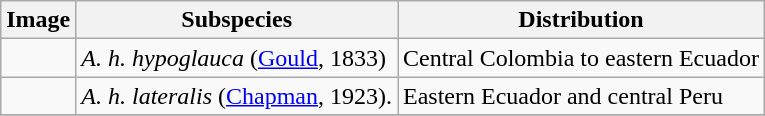<table class="wikitable ">
<tr>
<th>Image</th>
<th>Subspecies</th>
<th>Distribution</th>
</tr>
<tr>
<td></td>
<td><em>A. h. hypoglauca</em> (<a href='#'>Gould</a>, 1833)</td>
<td>Central Colombia to eastern Ecuador</td>
</tr>
<tr>
<td></td>
<td><em>A. h. lateralis</em> (<a href='#'>Chapman</a>, 1923).</td>
<td>Eastern Ecuador and central Peru</td>
</tr>
<tr>
</tr>
</table>
